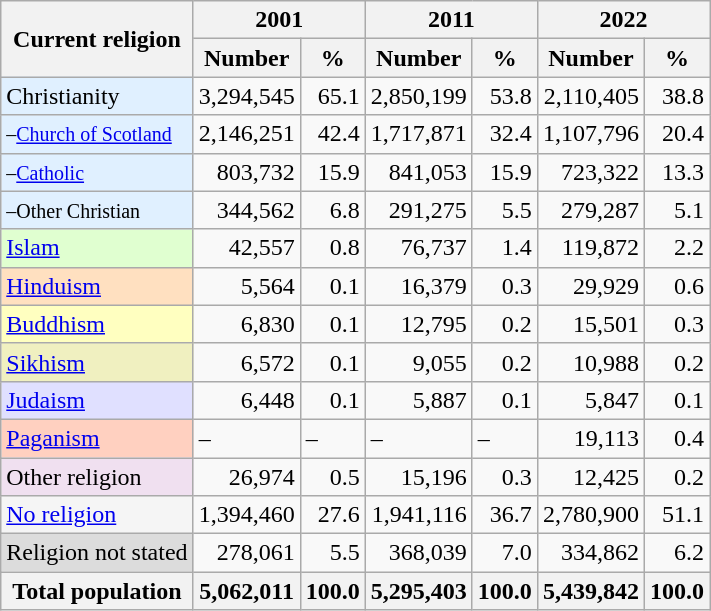<table class="wikitable sortable">
<tr>
<th rowspan="2">Current religion</th>
<th colspan="2">2001</th>
<th colspan="2">2011</th>
<th colspan="2">2022</th>
</tr>
<tr>
<th>Number</th>
<th>%</th>
<th>Number</th>
<th>%</th>
<th>Number</th>
<th>%</th>
</tr>
<tr>
<td style="background:#E0F0FF;">Christianity</td>
<td align=right>3,294,545</td>
<td align=right>65.1</td>
<td align=right>2,850,199</td>
<td align=right>53.8</td>
<td align=right>2,110,405</td>
<td align=right>38.8</td>
</tr>
<tr>
<td style="background:#E0F0FF;"><small>–<a href='#'>Church of Scotland</a></small></td>
<td align=right>2,146,251</td>
<td align=right>42.4</td>
<td align=right>1,717,871</td>
<td align=right>32.4</td>
<td align=right>1,107,796</td>
<td align=right>20.4</td>
</tr>
<tr>
<td style="background:#E0F0FF;"><small>–<a href='#'>Catholic</a></small></td>
<td align=right>803,732</td>
<td align=right>15.9</td>
<td align=right>841,053</td>
<td align=right>15.9</td>
<td align=right>723,322</td>
<td align=right>13.3</td>
</tr>
<tr>
<td style="background:#E0F0FF;"><small>–Other Christian</small></td>
<td align=right>344,562</td>
<td align=right>6.8</td>
<td align=right>291,275</td>
<td align=right>5.5</td>
<td align=right>279,287</td>
<td align=right>5.1</td>
</tr>
<tr>
<td style="background:#E0FFD0;"><a href='#'>Islam</a></td>
<td align=right>42,557</td>
<td align=right>0.8</td>
<td align=right>76,737</td>
<td align=right>1.4</td>
<td align=right>119,872</td>
<td align=right>2.2</td>
</tr>
<tr>
<td style="background:#FFE0C0;"><a href='#'>Hinduism</a></td>
<td align=right>5,564</td>
<td align=right>0.1</td>
<td align=right>16,379</td>
<td align=right>0.3</td>
<td align=right>29,929</td>
<td align=right>0.6</td>
</tr>
<tr>
<td style="background:#FFFFC0;"><a href='#'>Buddhism</a></td>
<td align=right>6,830</td>
<td align=right>0.1</td>
<td align=right>12,795</td>
<td align=right>0.2</td>
<td align=right>15,501</td>
<td align=right>0.3</td>
</tr>
<tr>
<td style="background:#F0F0C0;"><a href='#'>Sikhism</a></td>
<td align=right>6,572</td>
<td align=right>0.1</td>
<td align=right>9,055</td>
<td align=right>0.2</td>
<td align=right>10,988</td>
<td align=right>0.2</td>
</tr>
<tr>
<td style="background:#E0E0FF;"><a href='#'>Judaism</a></td>
<td align=right>6,448</td>
<td align=right>0.1</td>
<td align=right>5,887</td>
<td align=right>0.1</td>
<td align=right>5,847</td>
<td align=right>0.1</td>
</tr>
<tr>
<td style="background:#FFD0C0;"><a href='#'>Paganism</a></td>
<td>–</td>
<td>–</td>
<td>–</td>
<td>–</td>
<td align=right>19,113</td>
<td align=right>0.4</td>
</tr>
<tr>
<td style="background:#F0E0F0;">Other religion</td>
<td align=right>26,974</td>
<td align=right>0.5</td>
<td align=right>15,196</td>
<td align=right>0.3</td>
<td align=right>12,425</td>
<td align=right>0.2</td>
</tr>
<tr>
<td style="background:#F5F5F5;"><a href='#'>No religion</a></td>
<td align=right>1,394,460</td>
<td align=right>27.6</td>
<td align=right>1,941,116</td>
<td align=right>36.7</td>
<td align=right>2,780,900</td>
<td align=right>51.1</td>
</tr>
<tr>
<td style="background:#DCDCDC;">Religion not stated</td>
<td align=right>278,061</td>
<td align=right>5.5</td>
<td align=right>368,039</td>
<td align=right>7.0</td>
<td align=right>334,862</td>
<td align=right>6.2</td>
</tr>
<tr>
<th>Total population</th>
<th align=right>5,062,011</th>
<th align=right>100.0</th>
<th align=right>5,295,403</th>
<th align=right>100.0</th>
<th align=right>5,439,842</th>
<th align=right>100.0</th>
</tr>
</table>
